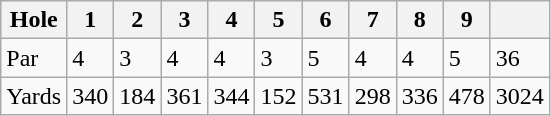<table class="wikitable">
<tr>
<th>Hole</th>
<th>1</th>
<th>2</th>
<th>3</th>
<th>4</th>
<th>5</th>
<th>6</th>
<th>7</th>
<th>8</th>
<th>9</th>
<th></th>
</tr>
<tr>
<td>Par</td>
<td>4</td>
<td>3</td>
<td>4</td>
<td>4</td>
<td>3</td>
<td>5</td>
<td>4</td>
<td>4</td>
<td>5</td>
<td>36</td>
</tr>
<tr>
<td>Yards</td>
<td>340</td>
<td>184</td>
<td>361</td>
<td>344</td>
<td>152</td>
<td>531</td>
<td>298</td>
<td>336</td>
<td>478</td>
<td>3024</td>
</tr>
</table>
